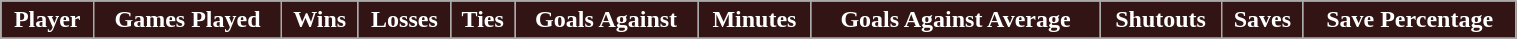<table class="wikitable" width="80%">
<tr align="center"  style=" background:#321414;color:#FFFFFF;">
<td><strong>Player</strong></td>
<td><strong>Games Played</strong></td>
<td><strong>Wins</strong></td>
<td><strong>Losses</strong></td>
<td><strong>Ties</strong></td>
<td><strong>Goals Against</strong></td>
<td><strong>Minutes</strong></td>
<td><strong>Goals Against Average</strong></td>
<td><strong>Shutouts</strong></td>
<td><strong>Saves</strong></td>
<td><strong>Save Percentage</strong></td>
</tr>
<tr align="center" bgcolor="">
</tr>
</table>
